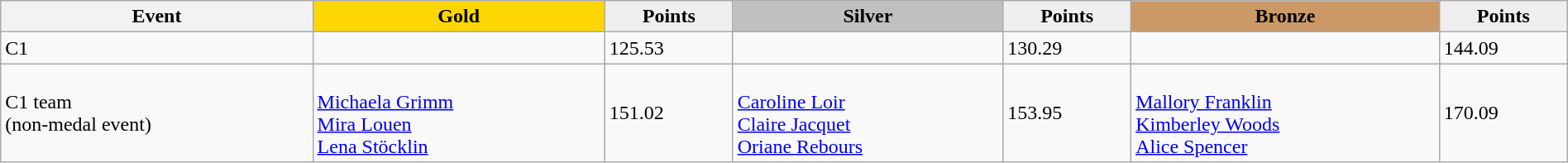<table class="wikitable" width=100%>
<tr>
<th>Event</th>
<td align=center bgcolor="gold"><strong>Gold</strong></td>
<td align=center bgcolor="EFEFEF"><strong>Points</strong></td>
<td align=center bgcolor="silver"><strong>Silver</strong></td>
<td align=center bgcolor="EFEFEF"><strong>Points</strong></td>
<td align=center bgcolor="CC9966"><strong>Bronze</strong></td>
<td align=center bgcolor="EFEFEF"><strong>Points</strong></td>
</tr>
<tr>
<td>C1</td>
<td></td>
<td>125.53</td>
<td></td>
<td>130.29</td>
<td></td>
<td>144.09</td>
</tr>
<tr>
<td>C1 team<br>(non-medal event)</td>
<td><br><a href='#'>Michaela Grimm</a><br><a href='#'>Mira Louen</a><br><a href='#'>Lena Stöcklin</a></td>
<td>151.02</td>
<td><br><a href='#'>Caroline Loir</a><br><a href='#'>Claire Jacquet</a><br><a href='#'>Oriane Rebours</a></td>
<td>153.95</td>
<td><br><a href='#'>Mallory Franklin</a><br><a href='#'>Kimberley Woods</a><br><a href='#'>Alice Spencer</a></td>
<td>170.09</td>
</tr>
</table>
